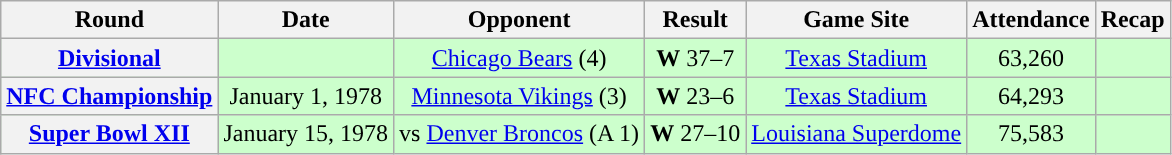<table class="wikitable" style="text-align:center">
<tr>
<th>Round</th>
<th>Date</th>
<th>Opponent</th>
<th>Result</th>
<th>Game Site</th>
<th>Attendance</th>
<th>Recap</th>
</tr>
<tr style="background: #cfc">
<th><a href='#'>Divisional</a></th>
<td></td>
<td><a href='#'>Chicago Bears</a> (4)</td>
<td><strong>W</strong> 37–7</td>
<td><a href='#'>Texas Stadium</a></td>
<td>63,260</td>
<td></td>
</tr>
<tr style="background: #cfc">
<th><a href='#'>NFC Championship</a></th>
<td>January 1, 1978</td>
<td><a href='#'>Minnesota Vikings</a> (3)</td>
<td><strong>W</strong> 23–6</td>
<td><a href='#'>Texas Stadium</a></td>
<td>64,293</td>
<td></td>
</tr>
<tr style="background: #cfc">
<th><a href='#'>Super Bowl XII</a></th>
<td>January 15, 1978</td>
<td>vs <a href='#'>Denver Broncos</a> (A 1)</td>
<td><strong>W</strong> 27–10</td>
<td><a href='#'>Louisiana Superdome</a></td>
<td>75,583</td>
<td></td>
</tr>
</table>
